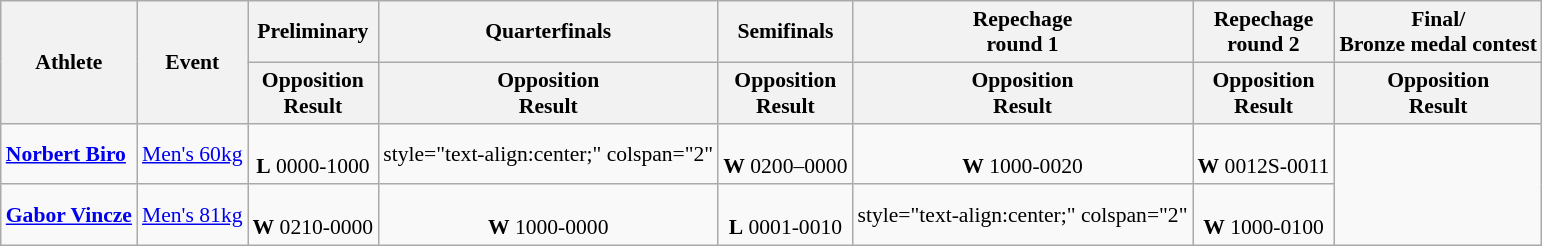<table class=wikitable style="font-size:90%">
<tr>
<th rowspan="2">Athlete</th>
<th rowspan="2">Event</th>
<th>Preliminary</th>
<th>Quarterfinals</th>
<th>Semifinals</th>
<th>Repechage <br>round 1</th>
<th>Repechage <br>round 2</th>
<th>Final/<br>Bronze medal contest</th>
</tr>
<tr>
<th>Opposition<br>Result</th>
<th>Opposition<br>Result</th>
<th>Opposition<br>Result</th>
<th>Opposition<br>Result</th>
<th>Opposition<br>Result</th>
<th>Opposition<br>Result</th>
</tr>
<tr>
<td><strong><a href='#'>Norbert Biro</a></strong></td>
<td style="text-align:center;"><a href='#'>Men's 60kg</a></td>
<td style="text-align:center;"><br> <strong>L</strong> 0000-1000</td>
<td>style="text-align:center;" colspan="2" </td>
<td style="text-align:center;"><br> <strong>W</strong> 0200–0000</td>
<td style="text-align:center;"><br> <strong>W</strong> 1000-0020</td>
<td style="text-align:center;"><br> <strong>W</strong> 0012S-0011 </td>
</tr>
<tr>
<td><strong><a href='#'>Gabor Vincze</a></strong></td>
<td style="text-align:center;"><a href='#'>Men's 81kg</a></td>
<td style="text-align:center;"><br> <strong>W</strong> 0210-0000</td>
<td style="text-align:center;"><br> <strong>W</strong> 1000-0000</td>
<td style="text-align:center;"><br> <strong>L</strong> 0001-0010</td>
<td>style="text-align:center;" colspan="2" </td>
<td style="text-align:center;"><br> <strong>W</strong> 1000-0100 </td>
</tr>
</table>
